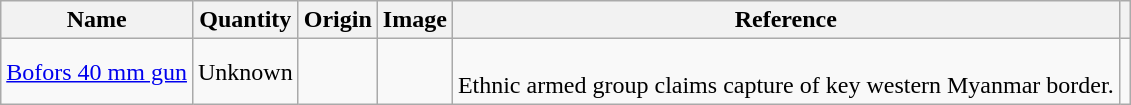<table class="wikitable">
<tr anti-aircraft guns>
<th>Name</th>
<th>Quantity</th>
<th>Origin</th>
<th>Image</th>
<th>Reference</th>
<th></th>
</tr>
<tr>
<td><a href='#'>Bofors 40 mm gun</a></td>
<td>Unknown</td>
<td></td>
<td></td>
<td><br>Ethnic armed group claims capture of key western Myanmar border.</td>
</tr>
</table>
